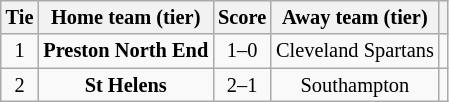<table class="wikitable" style="text-align:center; font-size:85%">
<tr>
<th>Tie</th>
<th>Home team (tier)</th>
<th>Score</th>
<th>Away team (tier)</th>
<th></th>
</tr>
<tr>
<td align="center">1</td>
<td><strong>Preston North End</strong></td>
<td align="center">1–0</td>
<td>Cleveland Spartans</td>
<td></td>
</tr>
<tr>
<td align="center">2</td>
<td><strong>St Helens</strong></td>
<td align="center">2–1</td>
<td>Southampton</td>
<td></td>
</tr>
</table>
